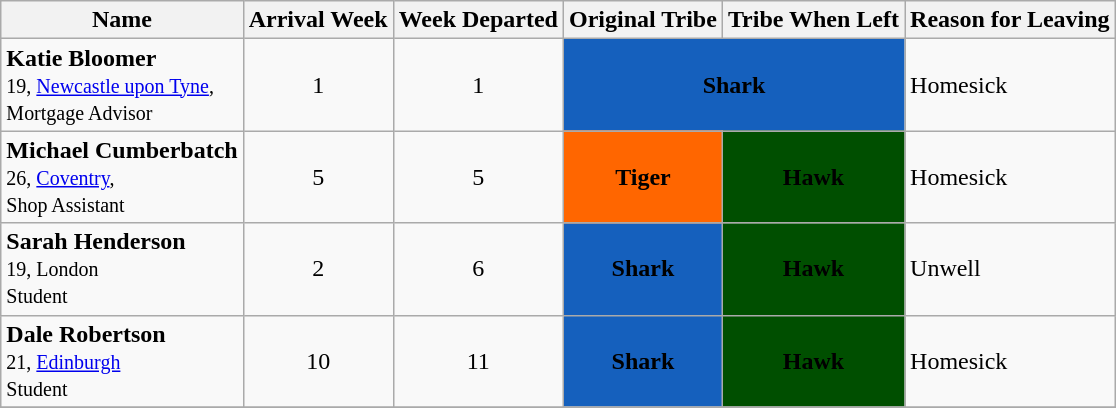<table class="wikitable" style="margin: 1em auto 1em auto">
<tr>
<th>Name</th>
<th>Arrival Week</th>
<th>Week Departed</th>
<th>Original Tribe</th>
<th>Tribe When Left</th>
<th>Reason for Leaving</th>
</tr>
<tr>
<td><strong>Katie Bloomer</strong> <small><br>19, <a href='#'>Newcastle upon Tyne</a>, <br>Mortgage Advisor <br></small></td>
<td align="center">1</td>
<td align="center">1</td>
<td colspan=2 bgcolor="#1560BD" align="center"><span><strong>Shark</strong></span></td>
<td>Homesick</td>
</tr>
<tr>
<td><strong>Michael Cumberbatch</strong> <small><br>26, <a href='#'>Coventry</a>, <br>Shop Assistant <br></small></td>
<td align="center">5</td>
<td align="center">5</td>
<td colspan=1 bgcolor="#FF6600" align="center"><span><strong>Tiger</strong></span></td>
<td colspan=1 bgcolor="#004F00" align="center"><span><strong>Hawk</strong></span></td>
<td>Homesick</td>
</tr>
<tr>
<td><strong>Sarah Henderson</strong><small><br>19, London <br>Student <br></small></td>
<td align="center">2</td>
<td align="center">6</td>
<td colspan=1 bgcolor="#1560BD" align="center"><span><strong>Shark</strong></span></td>
<td colspan=1 bgcolor="#004F00" align="center"><span><strong>Hawk</strong></span></td>
<td>Unwell</td>
</tr>
<tr>
<td><strong>Dale Robertson</strong><small><br>21, <a href='#'>Edinburgh</a> <br>Student <br></small></td>
<td align="center">10</td>
<td align="center">11</td>
<td colspan=1 bgcolor="#1560BD" align="center"><span><strong>Shark</strong></span></td>
<td colspan=1 bgcolor="#004F00" align="center"><span><strong>Hawk</strong></span></td>
<td>Homesick</td>
</tr>
<tr>
</tr>
</table>
